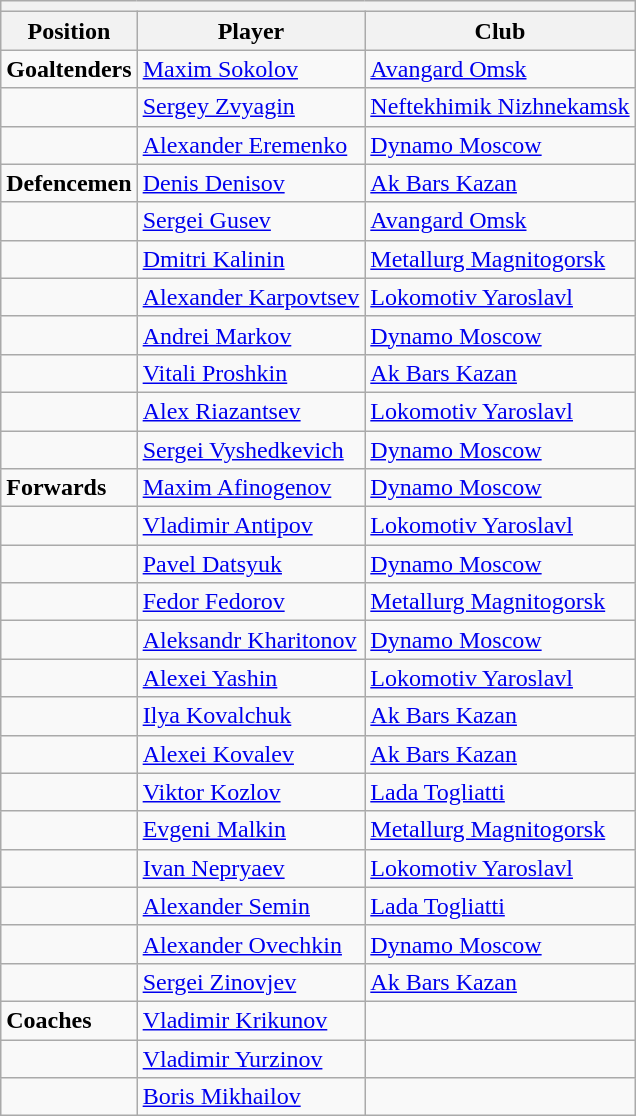<table class=wikitable>
<tr>
<th colspan="7"></th>
</tr>
<tr>
<th>Position</th>
<th>Player</th>
<th>Club</th>
</tr>
<tr>
<td><strong>Goaltenders</strong></td>
<td><a href='#'>Maxim Sokolov</a></td>
<td><a href='#'>Avangard Omsk</a></td>
</tr>
<tr>
<td></td>
<td><a href='#'>Sergey Zvyagin</a></td>
<td><a href='#'>Neftekhimik Nizhnekamsk</a></td>
</tr>
<tr>
<td></td>
<td><a href='#'>Alexander Eremenko</a></td>
<td><a href='#'>Dynamo Moscow</a></td>
</tr>
<tr>
<td><strong>Defencemen</strong></td>
<td><a href='#'>Denis Denisov</a></td>
<td><a href='#'>Ak Bars Kazan</a></td>
</tr>
<tr>
<td></td>
<td><a href='#'>Sergei Gusev</a></td>
<td><a href='#'>Avangard Omsk</a></td>
</tr>
<tr>
<td></td>
<td><a href='#'>Dmitri Kalinin</a></td>
<td><a href='#'>Metallurg Magnitogorsk</a></td>
</tr>
<tr>
<td></td>
<td><a href='#'>Alexander Karpovtsev</a></td>
<td><a href='#'>Lokomotiv Yaroslavl</a></td>
</tr>
<tr>
<td></td>
<td><a href='#'>Andrei Markov</a></td>
<td><a href='#'>Dynamo Moscow</a></td>
</tr>
<tr>
<td></td>
<td><a href='#'>Vitali Proshkin</a></td>
<td><a href='#'>Ak Bars Kazan</a></td>
</tr>
<tr>
<td></td>
<td><a href='#'>Alex Riazantsev</a></td>
<td><a href='#'>Lokomotiv Yaroslavl</a></td>
</tr>
<tr>
<td></td>
<td><a href='#'>Sergei Vyshedkevich</a></td>
<td><a href='#'>Dynamo Moscow</a></td>
</tr>
<tr>
<td><strong>Forwards</strong></td>
<td><a href='#'>Maxim Afinogenov</a></td>
<td><a href='#'>Dynamo Moscow</a></td>
</tr>
<tr>
<td></td>
<td><a href='#'>Vladimir Antipov</a></td>
<td><a href='#'>Lokomotiv Yaroslavl</a></td>
</tr>
<tr>
<td></td>
<td><a href='#'>Pavel Datsyuk</a></td>
<td><a href='#'>Dynamo Moscow</a></td>
</tr>
<tr>
<td></td>
<td><a href='#'>Fedor Fedorov</a></td>
<td><a href='#'>Metallurg Magnitogorsk</a></td>
</tr>
<tr>
<td></td>
<td><a href='#'>Aleksandr Kharitonov</a></td>
<td><a href='#'>Dynamo Moscow</a></td>
</tr>
<tr>
<td></td>
<td><a href='#'>Alexei Yashin</a></td>
<td><a href='#'>Lokomotiv Yaroslavl</a></td>
</tr>
<tr>
<td></td>
<td><a href='#'>Ilya Kovalchuk</a></td>
<td><a href='#'>Ak Bars Kazan</a></td>
</tr>
<tr>
<td></td>
<td><a href='#'>Alexei Kovalev</a></td>
<td><a href='#'>Ak Bars Kazan</a></td>
</tr>
<tr>
<td></td>
<td><a href='#'>Viktor Kozlov</a></td>
<td><a href='#'>Lada Togliatti</a></td>
</tr>
<tr>
<td></td>
<td><a href='#'>Evgeni Malkin</a></td>
<td><a href='#'>Metallurg Magnitogorsk</a></td>
</tr>
<tr>
<td></td>
<td><a href='#'>Ivan Nepryaev</a></td>
<td><a href='#'>Lokomotiv Yaroslavl</a></td>
</tr>
<tr>
<td></td>
<td><a href='#'>Alexander Semin</a></td>
<td><a href='#'>Lada Togliatti</a></td>
</tr>
<tr>
<td></td>
<td><a href='#'>Alexander Ovechkin</a></td>
<td><a href='#'>Dynamo Moscow</a></td>
</tr>
<tr>
<td></td>
<td><a href='#'>Sergei Zinovjev</a></td>
<td><a href='#'>Ak Bars Kazan</a></td>
</tr>
<tr>
<td><strong>Coaches</strong></td>
<td><a href='#'>Vladimir Krikunov</a></td>
<td></td>
</tr>
<tr>
<td></td>
<td><a href='#'>Vladimir Yurzinov</a></td>
<td></td>
</tr>
<tr>
<td></td>
<td><a href='#'>Boris Mikhailov</a></td>
<td></td>
</tr>
</table>
